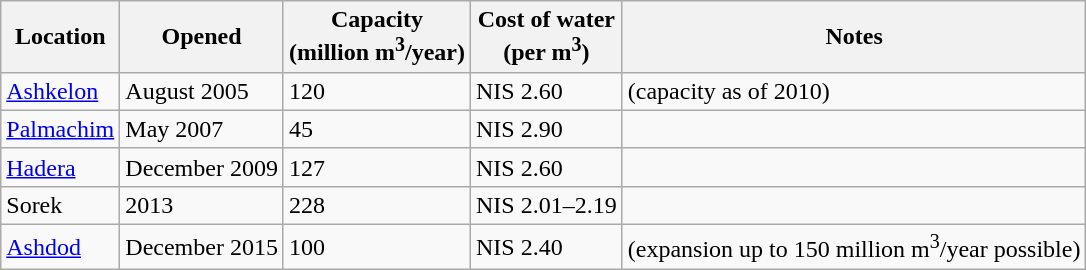<table class="wikitable sortable">
<tr>
<th>Location</th>
<th>Opened</th>
<th>Capacity<br>(million m<sup>3</sup>/year)</th>
<th>Cost of water<br>(per m<sup>3</sup>)</th>
<th>Notes</th>
</tr>
<tr>
<td><a href='#'>Ashkelon</a></td>
<td>August 2005</td>
<td>120</td>
<td>NIS 2.60</td>
<td>(capacity as of 2010)</td>
</tr>
<tr>
<td><a href='#'>Palmachim</a></td>
<td>May 2007</td>
<td>45</td>
<td>NIS 2.90</td>
<td></td>
</tr>
<tr>
<td><a href='#'>Hadera</a></td>
<td>December 2009</td>
<td>127</td>
<td>NIS 2.60</td>
<td></td>
</tr>
<tr>
<td>Sorek</td>
<td>2013</td>
<td>228</td>
<td>NIS 2.01–2.19</td>
<td></td>
</tr>
<tr>
<td><a href='#'>Ashdod</a></td>
<td>December 2015</td>
<td>100</td>
<td>NIS 2.40</td>
<td>(expansion up to 150 million m<sup>3</sup>/year possible)</td>
</tr>
</table>
